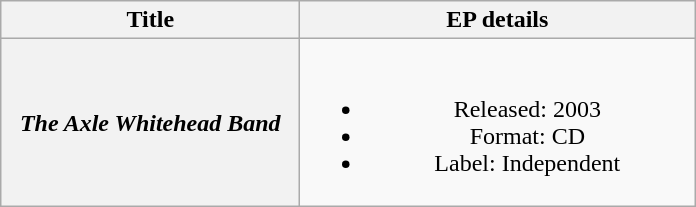<table class="wikitable plainrowheaders" style="text-align:center;">
<tr>
<th scope="col" style="width:12em;">Title</th>
<th scope="col" style="width:16em;">EP details</th>
</tr>
<tr>
<th scope="row"><em>The Axle Whitehead Band</em></th>
<td><br><ul><li>Released: 2003</li><li>Format: CD</li><li>Label: Independent</li></ul></td>
</tr>
</table>
